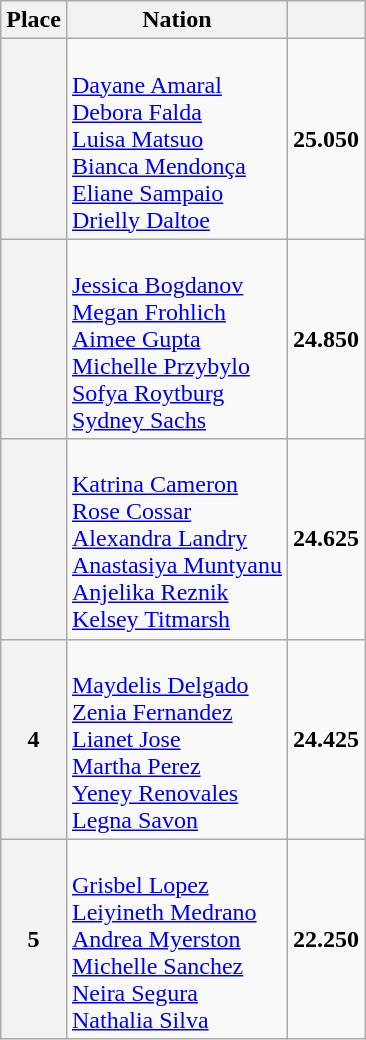<table class="wikitable sortable" style="text-align:center">
<tr>
<th scope=col>Place</th>
<th scope=col>Nation</th>
<th scope=col></th>
</tr>
<tr>
<th scope=row></th>
<td align=left><br><a href='#'>Dayane Amaral</a><br><a href='#'>Debora Falda</a><br><a href='#'>Luisa Matsuo</a><br><a href='#'>Bianca Mendonça</a><br><a href='#'>Eliane Sampaio</a><br><a href='#'>Drielly Daltoe</a></td>
<td><strong>25.050</strong></td>
</tr>
<tr>
<th scope=row></th>
<td align=left><br><a href='#'>Jessica Bogdanov</a><br><a href='#'>Megan Frohlich</a><br><a href='#'>Aimee Gupta</a><br><a href='#'>Michelle Przybylo</a><br><a href='#'>Sofya Roytburg</a><br><a href='#'>Sydney Sachs</a></td>
<td><strong>24.850</strong></td>
</tr>
<tr>
<th scope=row></th>
<td align=left><br><a href='#'>Katrina Cameron</a><br><a href='#'>Rose Cossar</a><br><a href='#'>Alexandra Landry</a><br><a href='#'>Anastasiya Muntyanu</a><br><a href='#'>Anjelika Reznik</a><br><a href='#'>Kelsey Titmarsh</a></td>
<td><strong>24.625</strong></td>
</tr>
<tr>
<th scope=row>4</th>
<td align=left><br><a href='#'>Maydelis Delgado</a><br><a href='#'>Zenia Fernandez</a><br><a href='#'>Lianet Jose</a><br><a href='#'>Martha Perez</a><br><a href='#'>Yeney Renovales</a><br><a href='#'>Legna Savon</a></td>
<td><strong>24.425</strong></td>
</tr>
<tr>
<th scope=row>5</th>
<td align=left><br><a href='#'>Grisbel Lopez</a><br><a href='#'>Leiyineth Medrano</a><br><a href='#'>Andrea Myerston</a><br><a href='#'>Michelle Sanchez</a><br><a href='#'>Neira Segura</a><br><a href='#'>Nathalia Silva</a></td>
<td><strong>22.250</strong></td>
</tr>
</table>
